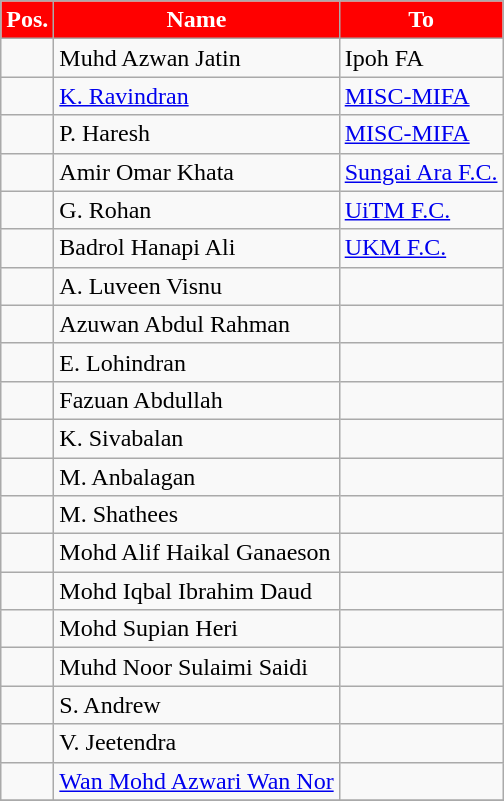<table class="wikitable sortable">
<tr>
<th style="background:red; color:white;">Pos.</th>
<th style="background:red; color:white;">Name</th>
<th style="background:red; color:white;">To</th>
</tr>
<tr>
<td></td>
<td> Muhd Azwan Jatin</td>
<td> Ipoh FA</td>
</tr>
<tr>
<td></td>
<td> <a href='#'>K. Ravindran</a></td>
<td> <a href='#'>MISC-MIFA</a></td>
</tr>
<tr>
<td></td>
<td> P. Haresh</td>
<td> <a href='#'>MISC-MIFA</a></td>
</tr>
<tr>
<td></td>
<td> Amir Omar Khata</td>
<td> <a href='#'>Sungai Ara F.C.</a></td>
</tr>
<tr>
<td></td>
<td> G. Rohan</td>
<td> <a href='#'>UiTM F.C.</a></td>
</tr>
<tr>
<td></td>
<td> Badrol Hanapi Ali</td>
<td> <a href='#'>UKM F.C.</a></td>
</tr>
<tr>
<td></td>
<td> A. Luveen Visnu</td>
<td></td>
</tr>
<tr>
<td></td>
<td> Azuwan Abdul Rahman</td>
<td></td>
</tr>
<tr>
<td></td>
<td> E. Lohindran</td>
<td></td>
</tr>
<tr>
<td></td>
<td> Fazuan Abdullah</td>
<td></td>
</tr>
<tr>
<td></td>
<td> K. Sivabalan</td>
<td></td>
</tr>
<tr>
<td></td>
<td> M. Anbalagan</td>
<td></td>
</tr>
<tr>
<td></td>
<td> M. Shathees</td>
<td></td>
</tr>
<tr>
<td></td>
<td> Mohd Alif Haikal Ganaeson</td>
<td></td>
</tr>
<tr>
<td></td>
<td> Mohd Iqbal Ibrahim Daud</td>
<td></td>
</tr>
<tr>
<td></td>
<td> Mohd Supian Heri</td>
<td></td>
</tr>
<tr>
<td></td>
<td> Muhd Noor Sulaimi Saidi</td>
<td></td>
</tr>
<tr>
<td></td>
<td> S. Andrew</td>
<td></td>
</tr>
<tr>
<td></td>
<td> V. Jeetendra</td>
<td></td>
</tr>
<tr>
<td></td>
<td> <a href='#'>Wan Mohd Azwari Wan Nor</a></td>
<td></td>
</tr>
<tr>
</tr>
</table>
